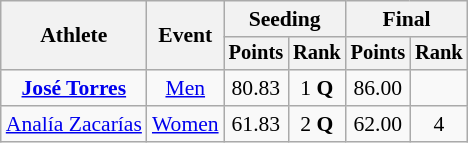<table class=wikitable style=font-size:90%;text-align:center>
<tr>
<th rowspan=2>Athlete</th>
<th rowspan=2>Event</th>
<th colspan=2>Seeding</th>
<th colspan=2>Final</th>
</tr>
<tr style=font-size:95%>
<th>Points</th>
<th>Rank</th>
<th>Points</th>
<th>Rank</th>
</tr>
<tr>
<td><strong><a href='#'>José Torres</a></strong></td>
<td align=center><a href='#'>Men</a></td>
<td>80.83</td>
<td>1 <strong>Q</strong></td>
<td>86.00</td>
<td></td>
</tr>
<tr>
<td><a href='#'>Analía Zacarías</a></td>
<td align=center><a href='#'>Women</a></td>
<td>61.83</td>
<td>2 <strong>Q</strong></td>
<td>62.00</td>
<td>4</td>
</tr>
</table>
